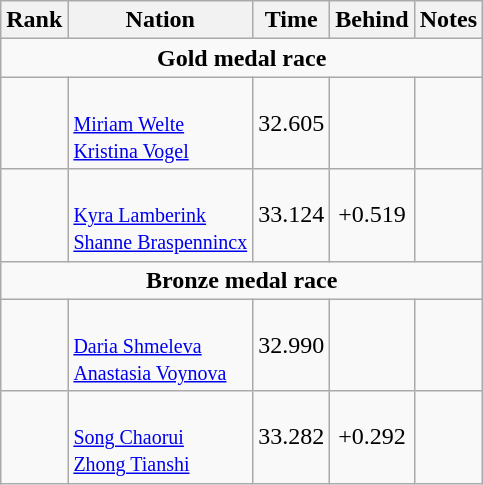<table class="wikitable sortable" style="text-align:center">
<tr>
<th>Rank</th>
<th>Nation</th>
<th>Time</th>
<th>Behind</th>
<th>Notes</th>
</tr>
<tr>
<td colspan=6><strong>Gold medal race</strong></td>
</tr>
<tr>
<td></td>
<td align=left><br><small><a href='#'>Miriam Welte</a><br><a href='#'>Kristina Vogel</a> </small></td>
<td>32.605</td>
<td></td>
<td></td>
</tr>
<tr>
<td></td>
<td align=left><br><small><a href='#'>Kyra Lamberink</a><br><a href='#'>Shanne Braspennincx</a></small></td>
<td>33.124</td>
<td>+0.519</td>
<td></td>
</tr>
<tr>
<td colspan=6><strong>Bronze medal race</strong></td>
</tr>
<tr>
<td></td>
<td align=left><br><small><a href='#'>Daria Shmeleva</a><br><a href='#'>Anastasia Voynova</a></small></td>
<td>32.990</td>
<td></td>
<td></td>
</tr>
<tr>
<td></td>
<td align=left><br><small><a href='#'>Song Chaorui</a><br><a href='#'>Zhong Tianshi</a> </small></td>
<td>33.282</td>
<td>+0.292</td>
<td></td>
</tr>
</table>
